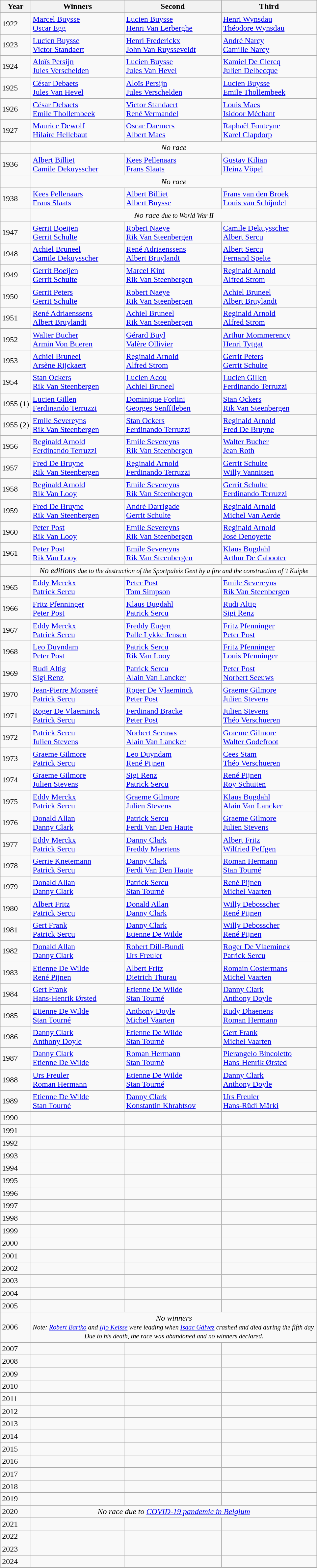<table class="wikitable">
<tr>
<th>Year</th>
<th>Winners</th>
<th>Second</th>
<th>Third</th>
</tr>
<tr>
<td>1922</td>
<td> <a href='#'>Marcel Buysse</a><br> <a href='#'>Oscar Egg</a></td>
<td> <a href='#'>Lucien Buysse</a><br> <a href='#'>Henri Van Lerberghe</a></td>
<td> <a href='#'>Henri Wynsdau</a><br> <a href='#'>Théodore Wynsdau</a></td>
</tr>
<tr>
<td>1923</td>
<td> <a href='#'>Lucien Buysse</a><br> <a href='#'>Victor Standaert</a></td>
<td> <a href='#'>Henri Frederickx</a><br> <a href='#'>John Van Ruysseveldt</a></td>
<td> <a href='#'>André Narcy</a><br> <a href='#'>Camille Narcy</a></td>
</tr>
<tr>
<td>1924</td>
<td> <a href='#'>Aloïs Persijn</a><br> <a href='#'>Jules Verschelden</a></td>
<td> <a href='#'>Lucien Buysse</a><br> <a href='#'>Jules Van Hevel</a></td>
<td> <a href='#'>Kamiel De Clercq</a><br> <a href='#'>Julien Delbecque</a></td>
</tr>
<tr>
<td>1925</td>
<td> <a href='#'>César Debaets</a><br> <a href='#'>Jules Van Hevel</a></td>
<td> <a href='#'>Aloïs Persijn</a><br> <a href='#'>Jules Verschelden</a></td>
<td> <a href='#'>Lucien Buysse</a><br> <a href='#'>Emile Thollembeek</a></td>
</tr>
<tr>
<td>1926</td>
<td> <a href='#'>César Debaets</a><br> <a href='#'>Emile Thollembeek</a></td>
<td> <a href='#'>Victor Standaert</a><br> <a href='#'>René Vermandel</a></td>
<td> <a href='#'>Louis Maes</a><br> <a href='#'>Isidoor Méchant</a></td>
</tr>
<tr>
<td>1927</td>
<td> <a href='#'>Maurice Dewolf</a><br> <a href='#'>Hilaire Hellebaut</a></td>
<td> <a href='#'>Oscar Daemers</a><br> <a href='#'>Albert Maes</a></td>
<td> <a href='#'>Raphaël Fonteyne</a><br> <a href='#'>Karel Clapdorp</a></td>
</tr>
<tr>
<td></td>
<td colspan="3" align="center"><em>No race</em></td>
</tr>
<tr>
<td>1936</td>
<td> <a href='#'>Albert Billiet</a><br> <a href='#'>Camile Dekuysscher</a></td>
<td> <a href='#'>Kees Pellenaars</a><br> <a href='#'>Frans Slaats</a></td>
<td> <a href='#'>Gustav Kilian</a><br> <a href='#'>Heinz Vöpel</a></td>
</tr>
<tr>
<td></td>
<td colspan="3" align="center"><em>No race</em></td>
</tr>
<tr>
<td>1938</td>
<td> <a href='#'>Kees Pellenaars</a><br> <a href='#'>Frans Slaats</a></td>
<td> <a href='#'>Albert Billiet</a><br> <a href='#'>Albert Buysse</a></td>
<td> <a href='#'>Frans van den Broek</a><br> <a href='#'>Louis van Schijndel</a></td>
</tr>
<tr>
<td></td>
<td colspan="3" align="center"><em>No race <small>due to World War II</small></em></td>
</tr>
<tr>
<td>1947</td>
<td> <a href='#'>Gerrit Boeijen</a><br> <a href='#'>Gerrit Schulte</a></td>
<td> <a href='#'>Robert Naeye</a><br> <a href='#'>Rik Van Steenbergen</a></td>
<td> <a href='#'>Camile Dekuysscher</a><br> <a href='#'>Albert Sercu</a></td>
</tr>
<tr>
<td>1948</td>
<td> <a href='#'>Achiel Bruneel</a><br> <a href='#'>Camile Dekuysscher</a></td>
<td> <a href='#'>René Adriaenssens</a><br> <a href='#'>Albert Bruylandt</a></td>
<td> <a href='#'>Albert Sercu</a><br> <a href='#'>Fernand Spelte</a></td>
</tr>
<tr>
<td>1949</td>
<td> <a href='#'>Gerrit Boeijen</a><br> <a href='#'>Gerrit Schulte</a></td>
<td> <a href='#'>Marcel Kint</a><br> <a href='#'>Rik Van Steenbergen</a></td>
<td> <a href='#'>Reginald Arnold</a><br> <a href='#'>Alfred Strom</a></td>
</tr>
<tr>
<td>1950</td>
<td> <a href='#'>Gerrit Peters</a><br> <a href='#'>Gerrit Schulte</a></td>
<td> <a href='#'>Robert Naeye</a><br> <a href='#'>Rik Van Steenbergen</a></td>
<td> <a href='#'>Achiel Bruneel</a><br> <a href='#'>Albert Bruylandt</a></td>
</tr>
<tr>
<td>1951</td>
<td> <a href='#'>René Adriaenssens</a><br> <a href='#'>Albert Bruylandt</a></td>
<td> <a href='#'>Achiel Bruneel</a><br> <a href='#'>Rik Van Steenbergen</a></td>
<td> <a href='#'>Reginald Arnold</a><br> <a href='#'>Alfred Strom</a></td>
</tr>
<tr>
<td>1952</td>
<td> <a href='#'>Walter Bucher</a><br> <a href='#'>Armin Von Bueren</a></td>
<td> <a href='#'>Gérard Buyl</a><br> <a href='#'>Valère Ollivier</a></td>
<td> <a href='#'>Arthur Mommerency</a><br> <a href='#'>Henri Tytgat</a></td>
</tr>
<tr>
<td>1953</td>
<td> <a href='#'>Achiel Bruneel</a><br> <a href='#'>Arsène Rijckaert</a></td>
<td> <a href='#'>Reginald Arnold</a><br> <a href='#'>Alfred Strom</a></td>
<td> <a href='#'>Gerrit Peters</a><br> <a href='#'>Gerrit Schulte</a></td>
</tr>
<tr>
<td>1954</td>
<td> <a href='#'>Stan Ockers</a><br> <a href='#'>Rik Van Steenbergen</a></td>
<td> <a href='#'>Lucien Acou</a><br> <a href='#'>Achiel Bruneel</a></td>
<td> <a href='#'>Lucien Gillen</a><br> <a href='#'>Ferdinando Terruzzi</a></td>
</tr>
<tr>
<td>1955 (1)</td>
<td> <a href='#'>Lucien Gillen</a><br> <a href='#'>Ferdinando Terruzzi</a></td>
<td> <a href='#'>Dominique Forlini</a><br> <a href='#'>Georges Senfftleben</a></td>
<td> <a href='#'>Stan Ockers</a><br> <a href='#'>Rik Van Steenbergen</a></td>
</tr>
<tr>
<td>1955 (2)</td>
<td> <a href='#'>Emile Severeyns</a><br> <a href='#'>Rik Van Steenbergen</a></td>
<td> <a href='#'>Stan Ockers</a><br> <a href='#'>Ferdinando Terruzzi</a></td>
<td> <a href='#'>Reginald Arnold</a><br> <a href='#'>Fred De Bruyne</a></td>
</tr>
<tr>
<td>1956</td>
<td> <a href='#'>Reginald Arnold</a><br> <a href='#'>Ferdinando Terruzzi</a></td>
<td> <a href='#'>Emile Severeyns</a><br> <a href='#'>Rik Van Steenbergen</a></td>
<td> <a href='#'>Walter Bucher</a><br> <a href='#'>Jean Roth</a></td>
</tr>
<tr>
<td>1957</td>
<td> <a href='#'>Fred De Bruyne</a><br> <a href='#'>Rik Van Steenbergen</a></td>
<td> <a href='#'>Reginald Arnold</a><br> <a href='#'>Ferdinando Terruzzi</a></td>
<td> <a href='#'>Gerrit Schulte</a><br> <a href='#'>Willy Vannitsen</a></td>
</tr>
<tr>
<td>1958</td>
<td> <a href='#'>Reginald Arnold</a><br> <a href='#'>Rik Van Looy</a></td>
<td> <a href='#'>Emile Severeyns</a><br> <a href='#'>Rik Van Steenbergen</a></td>
<td> <a href='#'>Gerrit Schulte</a><br> <a href='#'>Ferdinando Terruzzi</a></td>
</tr>
<tr>
<td>1959</td>
<td> <a href='#'>Fred De Bruyne</a><br> <a href='#'>Rik Van Steenbergen</a></td>
<td> <a href='#'>André Darrigade</a><br> <a href='#'>Gerrit Schulte</a></td>
<td> <a href='#'>Reginald Arnold</a><br> <a href='#'>Michel Van Aerde</a></td>
</tr>
<tr>
<td>1960</td>
<td> <a href='#'>Peter Post</a><br> <a href='#'>Rik Van Looy</a></td>
<td> <a href='#'>Emile Severeyns</a><br> <a href='#'>Rik Van Steenbergen</a></td>
<td> <a href='#'>Reginald Arnold</a><br> <a href='#'>José Denoyette</a></td>
</tr>
<tr>
<td>1961</td>
<td> <a href='#'>Peter Post</a><br> <a href='#'>Rik Van Looy</a></td>
<td> <a href='#'>Emile Severeyns</a><br> <a href='#'>Rik Van Steenbergen</a></td>
<td> <a href='#'>Klaus Bugdahl</a><br> <a href='#'>Arthur De Cabooter</a></td>
</tr>
<tr>
<td></td>
<td colspan="3" align="center"><em>No editions <small>due to the destruction of the Sportpaleis Gent by a fire and the construction of 't Kuipke</small></em></td>
</tr>
<tr>
<td>1965</td>
<td> <a href='#'>Eddy Merckx</a><br> <a href='#'>Patrick Sercu</a></td>
<td> <a href='#'>Peter Post</a><br> <a href='#'>Tom Simpson</a></td>
<td> <a href='#'>Emile Severeyns</a><br> <a href='#'>Rik Van Steenbergen</a></td>
</tr>
<tr>
<td>1966</td>
<td> <a href='#'>Fritz Pfenninger</a><br> <a href='#'>Peter Post</a></td>
<td> <a href='#'>Klaus Bugdahl</a><br> <a href='#'>Patrick Sercu</a></td>
<td> <a href='#'>Rudi Altig</a><br> <a href='#'>Sigi Renz</a></td>
</tr>
<tr>
<td>1967</td>
<td> <a href='#'>Eddy Merckx</a><br> <a href='#'>Patrick Sercu</a></td>
<td> <a href='#'>Freddy Eugen</a><br> <a href='#'>Palle Lykke Jensen</a></td>
<td> <a href='#'>Fritz Pfenninger</a><br> <a href='#'>Peter Post</a></td>
</tr>
<tr>
<td>1968</td>
<td> <a href='#'>Leo Duyndam</a><br> <a href='#'>Peter Post</a></td>
<td> <a href='#'>Patrick Sercu</a><br> <a href='#'>Rik Van Looy</a></td>
<td> <a href='#'>Fritz Pfenninger</a><br> <a href='#'>Louis Pfenninger</a></td>
</tr>
<tr>
<td>1969</td>
<td> <a href='#'>Rudi Altig</a><br> <a href='#'>Sigi Renz</a></td>
<td> <a href='#'>Patrick Sercu</a><br> <a href='#'>Alain Van Lancker</a></td>
<td> <a href='#'>Peter Post</a><br> <a href='#'>Norbert Seeuws</a></td>
</tr>
<tr>
<td>1970</td>
<td> <a href='#'>Jean-Pierre Monseré</a><br> <a href='#'>Patrick Sercu</a></td>
<td> <a href='#'>Roger De Vlaeminck</a><br> <a href='#'>Peter Post</a></td>
<td> <a href='#'>Graeme Gilmore</a><br> <a href='#'>Julien Stevens</a></td>
</tr>
<tr>
<td>1971</td>
<td> <a href='#'>Roger De Vlaeminck</a><br> <a href='#'>Patrick Sercu</a></td>
<td> <a href='#'>Ferdinand Bracke</a><br> <a href='#'>Peter Post</a></td>
<td> <a href='#'>Julien Stevens</a><br> <a href='#'>Théo Verschueren</a></td>
</tr>
<tr>
<td>1972</td>
<td> <a href='#'>Patrick Sercu</a><br> <a href='#'>Julien Stevens</a></td>
<td> <a href='#'>Norbert Seeuws</a><br> <a href='#'>Alain Van Lancker</a></td>
<td> <a href='#'>Graeme Gilmore</a><br> <a href='#'>Walter Godefroot</a></td>
</tr>
<tr>
<td>1973</td>
<td> <a href='#'>Graeme Gilmore</a><br> <a href='#'>Patrick Sercu</a></td>
<td> <a href='#'>Leo Duyndam</a><br> <a href='#'>René Pijnen</a></td>
<td> <a href='#'>Cees Stam</a><br> <a href='#'>Théo Verschueren</a></td>
</tr>
<tr>
<td>1974</td>
<td> <a href='#'>Graeme Gilmore</a><br> <a href='#'>Julien Stevens</a></td>
<td> <a href='#'>Sigi Renz</a><br> <a href='#'>Patrick Sercu</a></td>
<td> <a href='#'>René Pijnen</a><br> <a href='#'>Roy Schuiten</a></td>
</tr>
<tr>
<td>1975</td>
<td> <a href='#'>Eddy Merckx</a><br> <a href='#'>Patrick Sercu</a></td>
<td> <a href='#'>Graeme Gilmore</a><br> <a href='#'>Julien Stevens</a></td>
<td> <a href='#'>Klaus Bugdahl</a><br> <a href='#'>Alain Van Lancker</a></td>
</tr>
<tr>
<td>1976</td>
<td> <a href='#'>Donald Allan</a><br> <a href='#'>Danny Clark</a></td>
<td> <a href='#'>Patrick Sercu</a><br> <a href='#'>Ferdi Van Den Haute</a></td>
<td> <a href='#'>Graeme Gilmore</a><br> <a href='#'>Julien Stevens</a></td>
</tr>
<tr>
<td>1977</td>
<td> <a href='#'>Eddy Merckx</a><br> <a href='#'>Patrick Sercu</a></td>
<td> <a href='#'>Danny Clark</a><br> <a href='#'>Freddy Maertens</a></td>
<td> <a href='#'>Albert Fritz</a><br> <a href='#'>Wilfried Peffgen</a></td>
</tr>
<tr>
<td>1978</td>
<td> <a href='#'>Gerrie Knetemann</a><br> <a href='#'>Patrick Sercu</a></td>
<td> <a href='#'>Danny Clark</a><br> <a href='#'>Ferdi Van Den Haute</a></td>
<td> <a href='#'>Roman Hermann</a><br> <a href='#'>Stan Tourné</a></td>
</tr>
<tr>
<td>1979</td>
<td> <a href='#'>Donald Allan</a><br> <a href='#'>Danny Clark</a></td>
<td> <a href='#'>Patrick Sercu</a><br> <a href='#'>Stan Tourné</a></td>
<td> <a href='#'>René Pijnen</a><br> <a href='#'>Michel Vaarten</a></td>
</tr>
<tr>
<td>1980</td>
<td> <a href='#'>Albert Fritz</a><br> <a href='#'>Patrick Sercu</a></td>
<td> <a href='#'>Donald Allan</a><br> <a href='#'>Danny Clark</a></td>
<td> <a href='#'>Willy Debosscher</a><br> <a href='#'>René Pijnen</a></td>
</tr>
<tr>
<td>1981</td>
<td> <a href='#'>Gert Frank</a><br> <a href='#'>Patrick Sercu</a></td>
<td> <a href='#'>Danny Clark</a><br> <a href='#'>Etienne De Wilde</a></td>
<td> <a href='#'>Willy Debosscher</a><br> <a href='#'>René Pijnen</a></td>
</tr>
<tr>
<td>1982</td>
<td> <a href='#'>Donald Allan</a><br> <a href='#'>Danny Clark</a></td>
<td> <a href='#'>Robert Dill-Bundi</a><br> <a href='#'>Urs Freuler</a></td>
<td> <a href='#'>Roger De Vlaeminck</a><br> <a href='#'>Patrick Sercu</a></td>
</tr>
<tr>
<td>1983</td>
<td> <a href='#'>Etienne De Wilde</a><br> <a href='#'>René Pijnen</a></td>
<td> <a href='#'>Albert Fritz</a><br> <a href='#'>Dietrich Thurau</a></td>
<td> <a href='#'>Romain Costermans</a><br> <a href='#'>Michel Vaarten</a></td>
</tr>
<tr>
<td>1984</td>
<td> <a href='#'>Gert Frank</a><br> <a href='#'>Hans-Henrik Ørsted</a></td>
<td> <a href='#'>Etienne De Wilde</a><br> <a href='#'>Stan Tourné</a></td>
<td> <a href='#'>Danny Clark</a><br> <a href='#'>Anthony Doyle</a></td>
</tr>
<tr>
<td>1985</td>
<td> <a href='#'>Etienne De Wilde</a><br> <a href='#'>Stan Tourné</a></td>
<td> <a href='#'>Anthony Doyle</a><br> <a href='#'>Michel Vaarten</a></td>
<td> <a href='#'>Rudy Dhaenens</a><br> <a href='#'>Roman Hermann</a></td>
</tr>
<tr>
<td>1986</td>
<td> <a href='#'>Danny Clark</a><br> <a href='#'>Anthony Doyle</a></td>
<td> <a href='#'>Etienne De Wilde</a><br> <a href='#'>Stan Tourné</a></td>
<td> <a href='#'>Gert Frank</a><br> <a href='#'>Michel Vaarten</a></td>
</tr>
<tr>
<td>1987</td>
<td> <a href='#'>Danny Clark</a><br> <a href='#'>Etienne De Wilde</a></td>
<td> <a href='#'>Roman Hermann</a><br> <a href='#'>Stan Tourné</a></td>
<td> <a href='#'>Pierangelo Bincoletto</a><br> <a href='#'>Hans-Henrik Ørsted</a></td>
</tr>
<tr>
<td>1988</td>
<td> <a href='#'>Urs Freuler</a><br> <a href='#'>Roman Hermann</a></td>
<td> <a href='#'>Etienne De Wilde</a><br> <a href='#'>Stan Tourné</a></td>
<td> <a href='#'>Danny Clark</a><br> <a href='#'>Anthony Doyle</a></td>
</tr>
<tr>
<td>1989</td>
<td> <a href='#'>Etienne De Wilde</a><br> <a href='#'>Stan Tourné</a></td>
<td> <a href='#'>Danny Clark</a><br> <a href='#'>Konstantin Khrabtsov</a></td>
<td> <a href='#'>Urs Freuler</a><br> <a href='#'>Hans-Rüdi Märki</a></td>
</tr>
<tr>
<td>1990</td>
<td> <br> </td>
<td> <br> </td>
<td> <br> </td>
</tr>
<tr>
<td>1991</td>
<td> <br> </td>
<td> <br> </td>
<td> <br> </td>
</tr>
<tr>
<td>1992</td>
<td> <br> </td>
<td> <br> </td>
<td> <br> </td>
</tr>
<tr>
<td>1993</td>
<td> <br> </td>
<td> <br> </td>
<td> <br> </td>
</tr>
<tr>
<td>1994</td>
<td> <br> </td>
<td> <br> </td>
<td> <br> </td>
</tr>
<tr>
<td>1995</td>
<td> <br> </td>
<td> <br> </td>
<td> <br> </td>
</tr>
<tr>
<td>1996</td>
<td> <br> </td>
<td> <br> </td>
<td> <br> </td>
</tr>
<tr>
<td>1997</td>
<td> <br> </td>
<td> <br> </td>
<td> <br> </td>
</tr>
<tr>
<td>1998</td>
<td> <br> </td>
<td> <br> </td>
<td> <br> </td>
</tr>
<tr>
<td>1999</td>
<td> <br> </td>
<td> <br> </td>
<td> <br> </td>
</tr>
<tr>
<td>2000</td>
<td> <br> </td>
<td> <br> </td>
<td> <br> </td>
</tr>
<tr>
<td>2001</td>
<td> <br> </td>
<td> <br> </td>
<td> <br> </td>
</tr>
<tr>
<td>2002</td>
<td> <br> </td>
<td> <br> </td>
<td> <br> </td>
</tr>
<tr>
<td>2003</td>
<td> <br> </td>
<td> <br> </td>
<td> <br> </td>
</tr>
<tr>
<td>2004</td>
<td> <br> </td>
<td> <br> </td>
<td> <br> </td>
</tr>
<tr>
<td>2005</td>
<td> <br> </td>
<td> <br> </td>
<td> <br></td>
</tr>
<tr>
<td>2006</td>
<td style="text-align:center;" colspan="3"><em>No winners</em><br><small><em>Note: <a href='#'>Robert Bartko</a> and <a href='#'>Iljo Keisse</a> were leading when <a href='#'>Isaac Gálvez</a> crashed and died during the fifth day.<br>Due to his death, the race was abandoned and no winners declared.</em></small></td>
</tr>
<tr>
<td>2007</td>
<td> <br> </td>
<td> <br> </td>
<td> <br> </td>
</tr>
<tr>
<td>2008</td>
<td> <br> </td>
<td> <br> </td>
<td> <br> </td>
</tr>
<tr>
<td>2009</td>
<td> <br> </td>
<td> <br> </td>
<td> <br> </td>
</tr>
<tr>
<td>2010</td>
<td> <br> </td>
<td> <br> </td>
<td> <br> </td>
</tr>
<tr>
<td>2011</td>
<td> <br> </td>
<td> <br> </td>
<td> <br> </td>
</tr>
<tr>
<td>2012</td>
<td> <br> </td>
<td> <br> </td>
<td> <br> </td>
</tr>
<tr>
<td>2013</td>
<td> <br> </td>
<td> <br> </td>
<td> <br> </td>
</tr>
<tr>
<td>2014</td>
<td> <br> </td>
<td> <br> </td>
<td> <br> </td>
</tr>
<tr>
<td>2015</td>
<td> <br></td>
<td> <br> </td>
<td> <br> </td>
</tr>
<tr>
<td>2016</td>
<td> <br> </td>
<td> <br> </td>
<td> <br> </td>
</tr>
<tr>
<td>2017</td>
<td> <br> </td>
<td> <br> </td>
<td> <br> </td>
</tr>
<tr>
<td>2018</td>
<td> <br> </td>
<td> <br> </td>
<td> <br> </td>
</tr>
<tr>
<td>2019</td>
<td> <br> </td>
<td> <br> </td>
<td> <br> </td>
</tr>
<tr>
<td>2020</td>
<td style="text-align:center;" colspan="3"><em>No race due to <a href='#'>COVID-19 pandemic in Belgium</a></em></td>
</tr>
<tr>
<td>2021</td>
<td> <br> </td>
<td> <br> </td>
<td> <br> </td>
</tr>
<tr>
<td>2022</td>
<td> <br> </td>
<td> <br> </td>
<td> <br> </td>
</tr>
<tr>
<td>2023</td>
<td> <br> </td>
<td> <br> </td>
<td> <br> </td>
</tr>
<tr>
<td>2024</td>
<td> <br> </td>
<td> <br> </td>
<td> <br> </td>
</tr>
</table>
